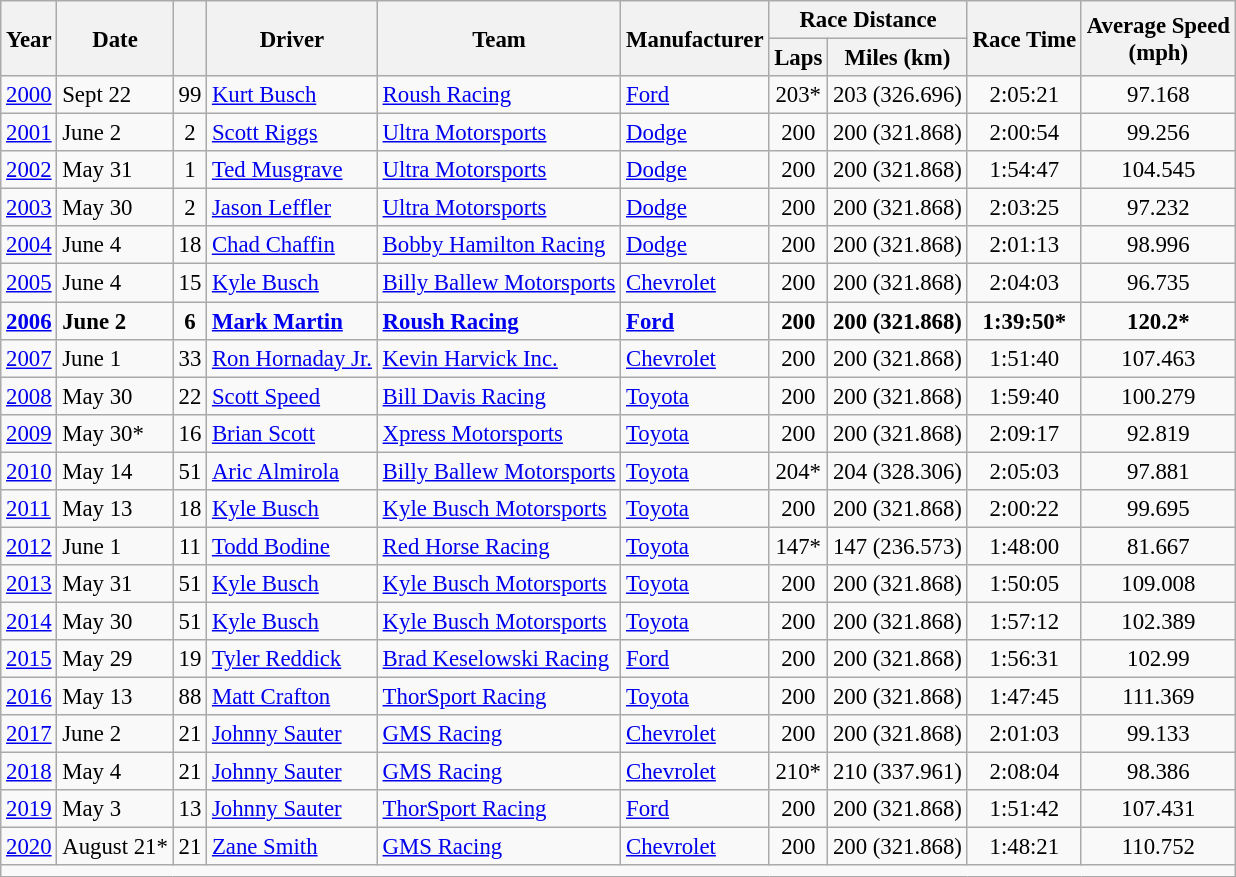<table class="wikitable" style="font-size: 95%;">
<tr>
<th rowspan="2">Year</th>
<th rowspan="2">Date</th>
<th rowspan="2"></th>
<th rowspan="2">Driver</th>
<th rowspan="2">Team</th>
<th rowspan="2">Manufacturer</th>
<th colspan="2">Race Distance</th>
<th rowspan="2">Race Time</th>
<th rowspan="2">Average Speed<br>(mph)</th>
</tr>
<tr>
<th>Laps</th>
<th>Miles (km)</th>
</tr>
<tr>
<td><a href='#'>2000</a></td>
<td>Sept 22</td>
<td align="center">99</td>
<td><a href='#'>Kurt Busch</a></td>
<td><a href='#'>Roush Racing</a></td>
<td><a href='#'>Ford</a></td>
<td align="center">203*</td>
<td align="center">203 (326.696)</td>
<td align="center">2:05:21</td>
<td align="center">97.168</td>
</tr>
<tr>
<td><a href='#'>2001</a></td>
<td>June 2</td>
<td align="center">2</td>
<td><a href='#'>Scott Riggs</a></td>
<td><a href='#'>Ultra Motorsports</a></td>
<td><a href='#'>Dodge</a></td>
<td align="center">200</td>
<td align="center">200 (321.868)</td>
<td align="center">2:00:54</td>
<td align="center">99.256</td>
</tr>
<tr>
<td><a href='#'>2002</a></td>
<td>May 31</td>
<td align="center">1</td>
<td><a href='#'>Ted Musgrave</a></td>
<td><a href='#'>Ultra Motorsports</a></td>
<td><a href='#'>Dodge</a></td>
<td align="center">200</td>
<td align="center">200 (321.868)</td>
<td align="center">1:54:47</td>
<td align="center">104.545</td>
</tr>
<tr>
<td><a href='#'>2003</a></td>
<td>May 30</td>
<td align="center">2</td>
<td><a href='#'>Jason Leffler</a></td>
<td><a href='#'>Ultra Motorsports</a></td>
<td><a href='#'>Dodge</a></td>
<td align="center">200</td>
<td align="center">200 (321.868)</td>
<td align="center">2:03:25</td>
<td align="center">97.232</td>
</tr>
<tr>
<td><a href='#'>2004</a></td>
<td>June 4</td>
<td align="center">18</td>
<td><a href='#'>Chad Chaffin</a></td>
<td><a href='#'>Bobby Hamilton Racing</a></td>
<td><a href='#'>Dodge</a></td>
<td align="center">200</td>
<td align="center">200 (321.868)</td>
<td align="center">2:01:13</td>
<td align="center">98.996</td>
</tr>
<tr>
<td><a href='#'>2005</a></td>
<td>June 4</td>
<td align="center">15</td>
<td><a href='#'>Kyle Busch</a></td>
<td><a href='#'>Billy Ballew Motorsports</a></td>
<td><a href='#'>Chevrolet</a></td>
<td align="center">200</td>
<td align="center">200 (321.868)</td>
<td align="center">2:04:03</td>
<td align="center">96.735</td>
</tr>
<tr>
<td><strong><a href='#'>2006</a></strong></td>
<td><strong>June 2</strong></td>
<td align="center"><strong>6</strong></td>
<td><strong><a href='#'>Mark Martin</a></strong></td>
<td><strong><a href='#'>Roush Racing</a></strong></td>
<td><strong><a href='#'>Ford</a></strong></td>
<td align="center"><strong>200</strong></td>
<td align="center"><strong>200 (321.868)</strong></td>
<td align="center"><strong>1:39:50*</strong></td>
<td align="center"><strong>120.2*</strong></td>
</tr>
<tr>
<td><a href='#'>2007</a></td>
<td>June 1</td>
<td align="center">33</td>
<td><a href='#'>Ron Hornaday Jr.</a></td>
<td><a href='#'>Kevin Harvick Inc.</a></td>
<td><a href='#'>Chevrolet</a></td>
<td align="center">200</td>
<td align="center">200 (321.868)</td>
<td align="center">1:51:40</td>
<td align="center">107.463</td>
</tr>
<tr>
<td><a href='#'>2008</a></td>
<td>May 30</td>
<td align="center">22</td>
<td><a href='#'>Scott Speed</a></td>
<td><a href='#'>Bill Davis Racing</a></td>
<td><a href='#'>Toyota</a></td>
<td align="center">200</td>
<td align="center">200 (321.868)</td>
<td align="center">1:59:40</td>
<td align="center">100.279</td>
</tr>
<tr>
<td><a href='#'>2009</a></td>
<td>May 30*</td>
<td align="center">16</td>
<td><a href='#'>Brian Scott</a></td>
<td><a href='#'>Xpress Motorsports</a></td>
<td><a href='#'>Toyota</a></td>
<td align="center">200</td>
<td align="center">200 (321.868)</td>
<td align="center">2:09:17</td>
<td align="center">92.819</td>
</tr>
<tr>
<td><a href='#'>2010</a></td>
<td>May 14</td>
<td align="center">51</td>
<td><a href='#'>Aric Almirola</a></td>
<td><a href='#'>Billy Ballew Motorsports</a></td>
<td><a href='#'>Toyota</a></td>
<td align="center">204*</td>
<td align="center">204 (328.306)</td>
<td align="center">2:05:03</td>
<td align="center">97.881</td>
</tr>
<tr>
<td><a href='#'>2011</a></td>
<td>May 13</td>
<td align="center">18</td>
<td><a href='#'>Kyle Busch</a></td>
<td><a href='#'>Kyle Busch Motorsports</a></td>
<td><a href='#'>Toyota</a></td>
<td align="center">200</td>
<td align="center">200 (321.868)</td>
<td align="center">2:00:22</td>
<td align="center">99.695</td>
</tr>
<tr>
<td><a href='#'>2012</a></td>
<td>June 1</td>
<td align="center">11</td>
<td><a href='#'>Todd Bodine</a></td>
<td><a href='#'>Red Horse Racing</a></td>
<td><a href='#'>Toyota</a></td>
<td align="center">147*</td>
<td align="center">147 (236.573)</td>
<td align="center">1:48:00</td>
<td align="center">81.667</td>
</tr>
<tr>
<td><a href='#'>2013</a></td>
<td>May 31</td>
<td align="center">51</td>
<td><a href='#'>Kyle Busch</a></td>
<td><a href='#'>Kyle Busch Motorsports</a></td>
<td><a href='#'>Toyota</a></td>
<td align="center">200</td>
<td align="center">200 (321.868)</td>
<td align="center">1:50:05</td>
<td align="center">109.008</td>
</tr>
<tr>
<td><a href='#'>2014</a></td>
<td>May 30</td>
<td align="center">51</td>
<td><a href='#'>Kyle Busch</a></td>
<td><a href='#'>Kyle Busch Motorsports</a></td>
<td><a href='#'>Toyota</a></td>
<td align="center">200</td>
<td align="center">200 (321.868)</td>
<td align="center">1:57:12</td>
<td align="center">102.389</td>
</tr>
<tr>
<td><a href='#'>2015</a></td>
<td>May 29</td>
<td align="center">19</td>
<td><a href='#'>Tyler Reddick</a></td>
<td><a href='#'>Brad Keselowski Racing</a></td>
<td><a href='#'>Ford</a></td>
<td align="center">200</td>
<td align="center">200 (321.868)</td>
<td align="center">1:56:31</td>
<td align="center">102.99</td>
</tr>
<tr>
<td><a href='#'>2016</a></td>
<td>May 13</td>
<td align="center">88</td>
<td><a href='#'>Matt Crafton</a></td>
<td><a href='#'>ThorSport Racing</a></td>
<td><a href='#'>Toyota</a></td>
<td align="center">200</td>
<td align="center">200 (321.868)</td>
<td align="center">1:47:45</td>
<td align="center">111.369</td>
</tr>
<tr>
<td><a href='#'>2017</a></td>
<td>June 2</td>
<td align="center">21</td>
<td><a href='#'>Johnny Sauter</a></td>
<td><a href='#'>GMS Racing</a></td>
<td><a href='#'>Chevrolet</a></td>
<td align="center">200</td>
<td align="center">200 (321.868)</td>
<td align="center">2:01:03</td>
<td align="center">99.133</td>
</tr>
<tr>
<td><a href='#'>2018</a></td>
<td>May 4</td>
<td align="center">21</td>
<td><a href='#'>Johnny Sauter</a></td>
<td><a href='#'>GMS Racing</a></td>
<td><a href='#'>Chevrolet</a></td>
<td align="center">210*</td>
<td align="center">210 (337.961)</td>
<td align="center">2:08:04</td>
<td align="center">98.386</td>
</tr>
<tr>
<td><a href='#'>2019</a></td>
<td>May 3</td>
<td align="center">13</td>
<td><a href='#'>Johnny Sauter</a></td>
<td><a href='#'>ThorSport Racing</a></td>
<td><a href='#'>Ford</a></td>
<td align="center">200</td>
<td align="center">200 (321.868)</td>
<td align="center">1:51:42</td>
<td align="center">107.431</td>
</tr>
<tr>
<td><a href='#'>2020</a></td>
<td>August 21*</td>
<td align="center">21</td>
<td><a href='#'>Zane Smith</a></td>
<td><a href='#'>GMS Racing</a></td>
<td><a href='#'>Chevrolet</a></td>
<td align="center">200</td>
<td align="center">200 (321.868)</td>
<td align="center">1:48:21</td>
<td align="center">110.752</td>
</tr>
<tr>
<td colspan=10></td>
</tr>
</table>
